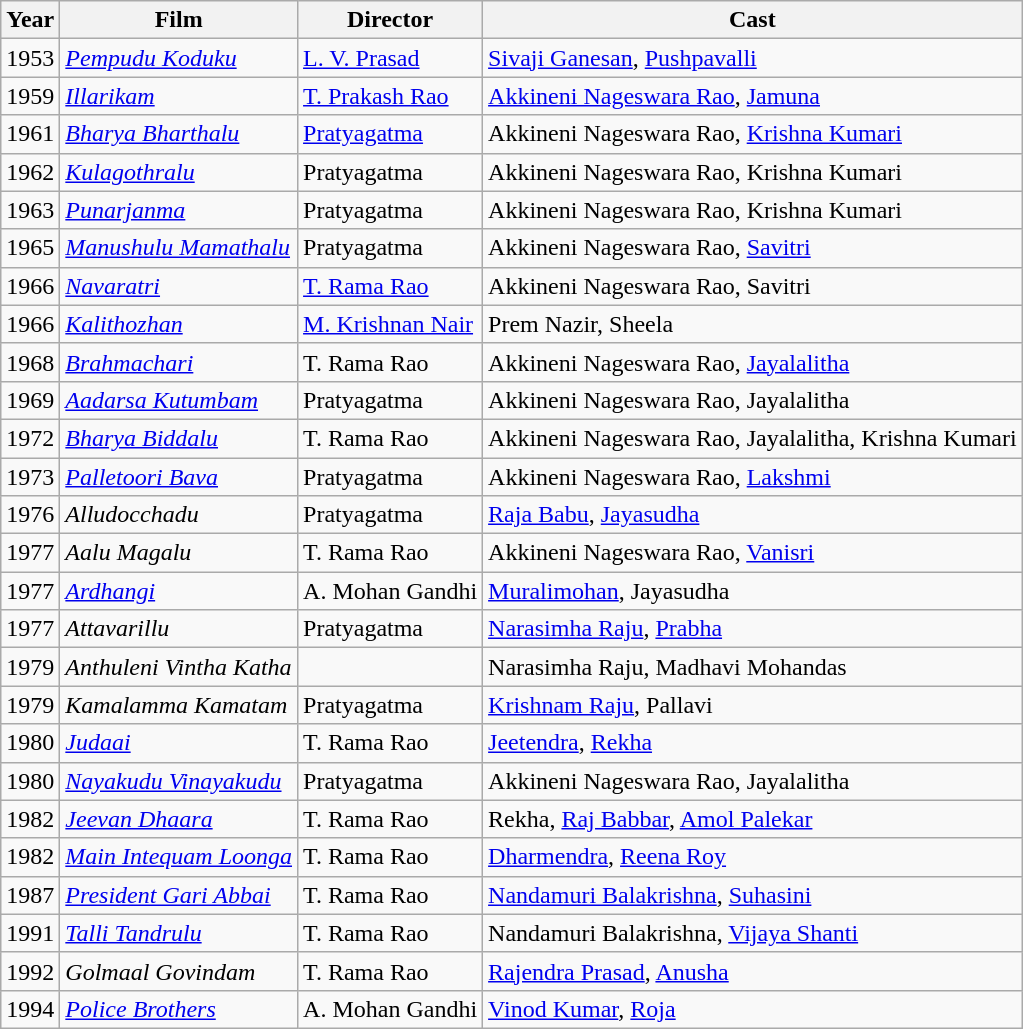<table class="wikitable">
<tr>
<th>Year</th>
<th>Film</th>
<th>Director</th>
<th>Cast</th>
</tr>
<tr>
<td>1953</td>
<td><em><a href='#'>Pempudu Koduku</a></em></td>
<td><a href='#'>L. V. Prasad</a></td>
<td><a href='#'>Sivaji Ganesan</a>, <a href='#'>Pushpavalli</a></td>
</tr>
<tr>
<td>1959</td>
<td><em><a href='#'>Illarikam</a></em></td>
<td><a href='#'>T. Prakash Rao</a></td>
<td><a href='#'>Akkineni Nageswara Rao</a>, <a href='#'>Jamuna</a></td>
</tr>
<tr>
<td>1961</td>
<td><em><a href='#'>Bharya Bharthalu</a></em></td>
<td><a href='#'>Pratyagatma</a></td>
<td>Akkineni Nageswara Rao, <a href='#'>Krishna Kumari</a></td>
</tr>
<tr>
<td>1962</td>
<td><em><a href='#'>Kulagothralu</a></em></td>
<td>Pratyagatma</td>
<td>Akkineni Nageswara Rao, Krishna Kumari</td>
</tr>
<tr>
<td>1963</td>
<td><em><a href='#'>Punarjanma</a></em></td>
<td>Pratyagatma</td>
<td>Akkineni Nageswara Rao, Krishna Kumari</td>
</tr>
<tr>
<td>1965</td>
<td><em><a href='#'>Manushulu Mamathalu</a></em></td>
<td>Pratyagatma</td>
<td>Akkineni Nageswara Rao, <a href='#'>Savitri</a></td>
</tr>
<tr>
<td>1966</td>
<td><em><a href='#'>Navaratri</a></em></td>
<td><a href='#'>T. Rama Rao</a></td>
<td>Akkineni Nageswara Rao, Savitri</td>
</tr>
<tr>
<td>1966</td>
<td><em><a href='#'>Kalithozhan</a></em></td>
<td><a href='#'>M. Krishnan Nair</a></td>
<td>Prem Nazir, Sheela</td>
</tr>
<tr>
<td>1968</td>
<td><em><a href='#'>Brahmachari</a></em></td>
<td>T. Rama Rao</td>
<td>Akkineni Nageswara Rao, <a href='#'>Jayalalitha</a></td>
</tr>
<tr>
<td>1969</td>
<td><em><a href='#'>Aadarsa Kutumbam</a></em></td>
<td>Pratyagatma</td>
<td>Akkineni Nageswara Rao, Jayalalitha</td>
</tr>
<tr>
<td>1972</td>
<td><em><a href='#'>Bharya Biddalu</a></em></td>
<td>T. Rama Rao</td>
<td>Akkineni Nageswara Rao, Jayalalitha, Krishna Kumari</td>
</tr>
<tr>
<td>1973</td>
<td><em><a href='#'>Palletoori Bava</a></em></td>
<td>Pratyagatma</td>
<td>Akkineni Nageswara Rao, <a href='#'>Lakshmi</a></td>
</tr>
<tr>
<td>1976</td>
<td><em>Alludocchadu</em></td>
<td>Pratyagatma</td>
<td><a href='#'>Raja Babu</a>, <a href='#'>Jayasudha</a></td>
</tr>
<tr>
<td>1977</td>
<td><em>Aalu Magalu</em></td>
<td>T. Rama Rao</td>
<td>Akkineni Nageswara Rao, <a href='#'>Vanisri</a></td>
</tr>
<tr>
<td>1977</td>
<td><em><a href='#'>Ardhangi</a></em></td>
<td>A. Mohan Gandhi</td>
<td><a href='#'>Muralimohan</a>, Jayasudha</td>
</tr>
<tr>
<td>1977</td>
<td><em>Attavarillu</em></td>
<td>Pratyagatma</td>
<td><a href='#'>Narasimha Raju</a>, <a href='#'>Prabha</a></td>
</tr>
<tr>
<td>1979</td>
<td><em>Anthuleni Vintha Katha</em></td>
<td></td>
<td>Narasimha Raju, Madhavi	Mohandas</td>
</tr>
<tr>
<td>1979</td>
<td><em>Kamalamma Kamatam</em></td>
<td>Pratyagatma</td>
<td><a href='#'>Krishnam Raju</a>, Pallavi</td>
</tr>
<tr>
<td>1980</td>
<td><em><a href='#'>Judaai</a></em></td>
<td>T. Rama Rao</td>
<td><a href='#'>Jeetendra</a>, <a href='#'>Rekha</a></td>
</tr>
<tr>
<td>1980</td>
<td><em><a href='#'>Nayakudu Vinayakudu</a></em></td>
<td>Pratyagatma</td>
<td>Akkineni Nageswara Rao, Jayalalitha</td>
</tr>
<tr>
<td>1982</td>
<td><em><a href='#'>Jeevan Dhaara</a></em></td>
<td>T. Rama Rao</td>
<td>Rekha, <a href='#'>Raj Babbar</a>, <a href='#'>Amol Palekar</a></td>
</tr>
<tr>
<td>1982</td>
<td><em><a href='#'>Main Intequam Loonga</a></em></td>
<td>T. Rama Rao</td>
<td><a href='#'>Dharmendra</a>, <a href='#'>Reena Roy</a></td>
</tr>
<tr>
<td>1987</td>
<td><em><a href='#'>President Gari Abbai</a></em></td>
<td>T. Rama Rao</td>
<td><a href='#'>Nandamuri Balakrishna</a>, <a href='#'>Suhasini</a></td>
</tr>
<tr>
<td>1991</td>
<td><em><a href='#'>Talli Tandrulu</a></em></td>
<td>T. Rama Rao</td>
<td>Nandamuri Balakrishna, <a href='#'>Vijaya Shanti</a></td>
</tr>
<tr>
<td>1992</td>
<td><em>Golmaal Govindam</em></td>
<td>T. Rama Rao</td>
<td><a href='#'>Rajendra Prasad</a>, <a href='#'>Anusha</a></td>
</tr>
<tr>
<td>1994</td>
<td><em><a href='#'>Police Brothers</a></em></td>
<td>A. Mohan Gandhi</td>
<td><a href='#'>Vinod Kumar</a>, <a href='#'>Roja</a></td>
</tr>
</table>
